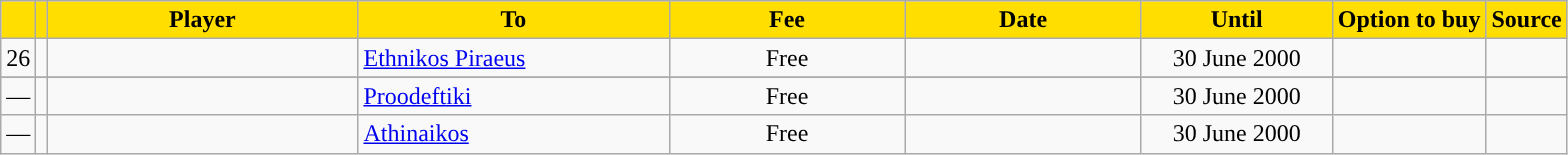<table class="wikitable sortable">
<tr>
<th style="background:#FFDE00"></th>
<th style="background:#FFDE00"></th>
<th width=200 style="background:#FFDE00">Player</th>
<th width=200 style="background:#FFDE00">To</th>
<th width=150 style="background:#FFDE00">Fee</th>
<th width=150 style="background:#FFDE00">Date</th>
<th width=120 style="background:#FFDE00">Until</th>
<th style="background:#FFDE00">Option to buy</th>
<th style="background:#FFDE00">Source</th>
</tr>
<tr>
<td align=center>26</td>
<td align=center></td>
<td></td>
<td> <a href='#'>Ethnikos Piraeus</a></td>
<td align=center>Free</td>
<td align=center></td>
<td align=center>30 June 2000</td>
<td align=center></td>
<td align=center></td>
</tr>
<tr>
</tr>
<tr>
<td align=center>—</td>
<td align=center></td>
<td></td>
<td> <a href='#'>Proodeftiki</a></td>
<td align=center>Free</td>
<td align=center></td>
<td align=center>30 June 2000</td>
<td align=center></td>
<td align=center></td>
</tr>
<tr>
<td align=center>—</td>
<td align=center></td>
<td></td>
<td> <a href='#'>Athinaikos</a></td>
<td align=center>Free</td>
<td align=center></td>
<td align=center>30 June 2000</td>
<td align=center></td>
<td align=center></td>
</tr>
</table>
